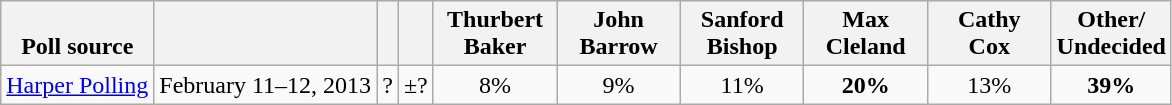<table class="wikitable" style="text-align:center">
<tr valign= bottom>
<th>Poll source</th>
<th></th>
<th></th>
<th></th>
<th style="width:75px;">Thurbert<br>Baker</th>
<th style="width:75px;">John<br>Barrow</th>
<th style="width:75px;">Sanford<br>Bishop</th>
<th style="width:75px;">Max<br>Cleland</th>
<th style="width:75px;">Cathy<br>Cox</th>
<th>Other/<br>Undecided</th>
</tr>
<tr>
<td align=left><a href='#'>Harper Polling</a></td>
<td>February 11–12, 2013</td>
<td>?</td>
<td>±?</td>
<td>8%</td>
<td>9%</td>
<td>11%</td>
<td><strong>20%</strong></td>
<td>13%</td>
<td><strong>39%</strong></td>
</tr>
</table>
